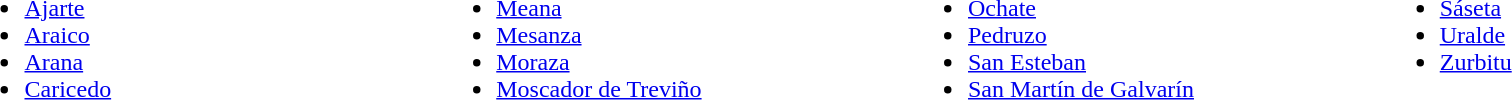<table style="width:100%;">
<tr valign ="top">
<td width=25%><br><ul><li><a href='#'>Ajarte</a></li><li><a href='#'>Araico</a></li><li><a href='#'>Arana</a></li><li><a href='#'>Caricedo</a></li></ul></td>
<td width=25%><br><ul><li><a href='#'>Meana</a></li><li><a href='#'>Mesanza</a></li><li><a href='#'>Moraza</a></li><li><a href='#'>Moscador de Treviño</a></li></ul></td>
<td width=25%><br><ul><li><a href='#'>Ochate</a></li><li><a href='#'>Pedruzo</a></li><li><a href='#'>San Esteban</a></li><li><a href='#'>San Martín de Galvarín</a></li></ul></td>
<td width=25%><br><ul><li><a href='#'>Sáseta</a></li><li><a href='#'>Uralde</a></li><li><a href='#'>Zurbitu</a></li></ul></td>
<td width=25%></td>
</tr>
</table>
